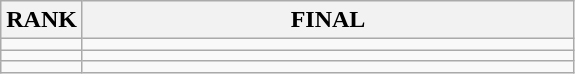<table class="wikitable">
<tr>
<th>RANK</th>
<th style="width: 20em">FINAL</th>
</tr>
<tr>
<td align="center"></td>
<td></td>
</tr>
<tr>
<td align="center"></td>
<td></td>
</tr>
<tr>
<td align="center"></td>
<td></td>
</tr>
</table>
